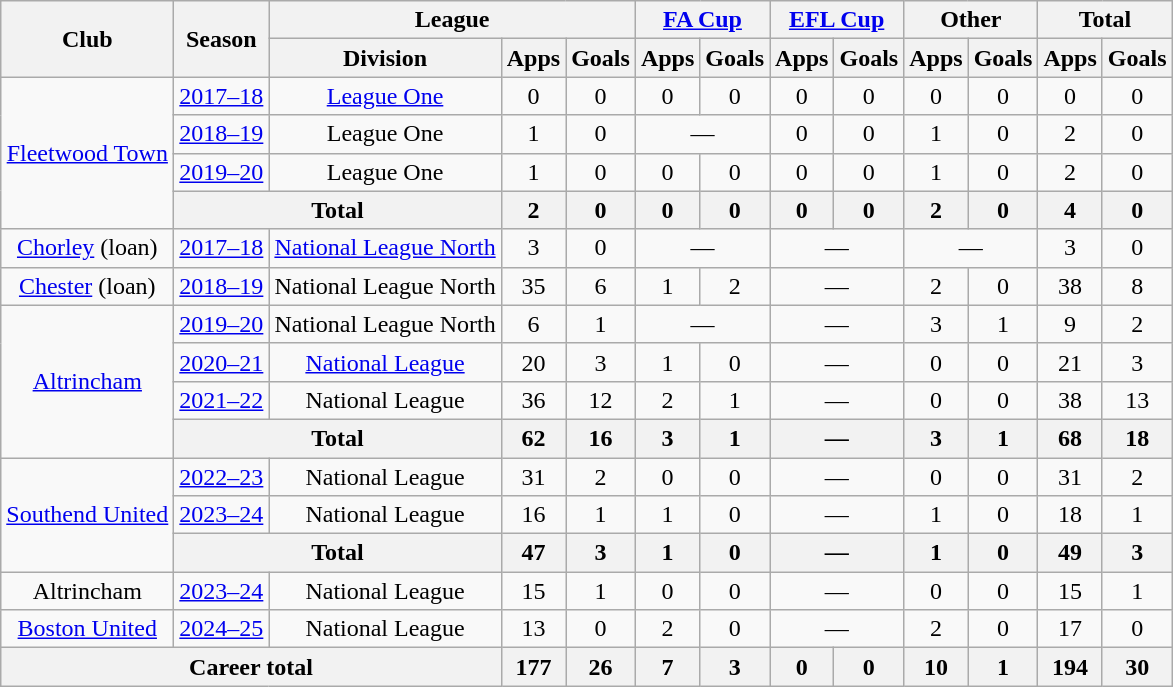<table class=wikitable style=text-align:center>
<tr>
<th rowspan=2>Club</th>
<th rowspan=2>Season</th>
<th colspan=3>League</th>
<th colspan=2><a href='#'>FA Cup</a></th>
<th colspan=2><a href='#'>EFL Cup</a></th>
<th colspan=2>Other</th>
<th colspan=2>Total</th>
</tr>
<tr>
<th>Division</th>
<th>Apps</th>
<th>Goals</th>
<th>Apps</th>
<th>Goals</th>
<th>Apps</th>
<th>Goals</th>
<th>Apps</th>
<th>Goals</th>
<th>Apps</th>
<th>Goals</th>
</tr>
<tr>
<td rowspan="4"><a href='#'>Fleetwood Town</a></td>
<td><a href='#'>2017–18</a></td>
<td><a href='#'>League One</a></td>
<td>0</td>
<td>0</td>
<td>0</td>
<td>0</td>
<td>0</td>
<td>0</td>
<td>0</td>
<td>0</td>
<td>0</td>
<td>0</td>
</tr>
<tr>
<td><a href='#'>2018–19</a></td>
<td>League One</td>
<td>1</td>
<td>0</td>
<td colspan=2>—</td>
<td>0</td>
<td>0</td>
<td>1</td>
<td>0</td>
<td>2</td>
<td>0</td>
</tr>
<tr>
<td><a href='#'>2019–20</a></td>
<td>League One</td>
<td>1</td>
<td>0</td>
<td>0</td>
<td>0</td>
<td>0</td>
<td>0</td>
<td>1</td>
<td>0</td>
<td>2</td>
<td>0</td>
</tr>
<tr>
<th colspan=2>Total</th>
<th>2</th>
<th>0</th>
<th>0</th>
<th>0</th>
<th>0</th>
<th>0</th>
<th>2</th>
<th>0</th>
<th>4</th>
<th>0</th>
</tr>
<tr>
<td><a href='#'>Chorley</a> (loan)</td>
<td><a href='#'>2017–18</a></td>
<td><a href='#'>National League North</a></td>
<td>3</td>
<td>0</td>
<td colspan=2>—</td>
<td colspan=2>—</td>
<td colspan=2>—</td>
<td>3</td>
<td>0</td>
</tr>
<tr>
<td><a href='#'>Chester</a> (loan)</td>
<td><a href='#'>2018–19</a></td>
<td>National League North</td>
<td>35</td>
<td>6</td>
<td>1</td>
<td>2</td>
<td colspan=2>—</td>
<td>2</td>
<td>0</td>
<td>38</td>
<td>8</td>
</tr>
<tr>
<td rowspan="4"><a href='#'>Altrincham</a></td>
<td><a href='#'>2019–20</a></td>
<td>National League North</td>
<td>6</td>
<td>1</td>
<td colspan=2>—</td>
<td colspan=2>—</td>
<td>3</td>
<td>1</td>
<td>9</td>
<td>2</td>
</tr>
<tr>
<td><a href='#'>2020–21</a></td>
<td><a href='#'>National League</a></td>
<td>20</td>
<td>3</td>
<td>1</td>
<td>0</td>
<td colspan=2>—</td>
<td>0</td>
<td>0</td>
<td>21</td>
<td>3</td>
</tr>
<tr>
<td><a href='#'>2021–22</a></td>
<td>National League</td>
<td>36</td>
<td>12</td>
<td>2</td>
<td>1</td>
<td colspan=2>—</td>
<td>0</td>
<td>0</td>
<td>38</td>
<td>13</td>
</tr>
<tr>
<th colspan=2>Total</th>
<th>62</th>
<th>16</th>
<th>3</th>
<th>1</th>
<th colspan=2>—</th>
<th>3</th>
<th>1</th>
<th>68</th>
<th>18</th>
</tr>
<tr>
<td rowspan="3"><a href='#'>Southend United</a></td>
<td><a href='#'>2022–23</a></td>
<td>National League</td>
<td>31</td>
<td>2</td>
<td>0</td>
<td>0</td>
<td colspan=2>—</td>
<td>0</td>
<td>0</td>
<td>31</td>
<td>2</td>
</tr>
<tr>
<td><a href='#'>2023–24</a></td>
<td>National League</td>
<td>16</td>
<td>1</td>
<td>1</td>
<td>0</td>
<td colspan=2>—</td>
<td>1</td>
<td>0</td>
<td>18</td>
<td>1</td>
</tr>
<tr>
<th colspan=2>Total</th>
<th>47</th>
<th>3</th>
<th>1</th>
<th>0</th>
<th colspan=2>—</th>
<th>1</th>
<th>0</th>
<th>49</th>
<th>3</th>
</tr>
<tr>
<td>Altrincham</td>
<td><a href='#'>2023–24</a></td>
<td>National League</td>
<td>15</td>
<td>1</td>
<td>0</td>
<td>0</td>
<td colspan="2">—</td>
<td>0</td>
<td>0</td>
<td>15</td>
<td>1</td>
</tr>
<tr>
<td><a href='#'>Boston United</a></td>
<td><a href='#'>2024–25</a></td>
<td>National League</td>
<td>13</td>
<td>0</td>
<td>2</td>
<td>0</td>
<td colspan="2">—</td>
<td>2</td>
<td>0</td>
<td>17</td>
<td>0</td>
</tr>
<tr>
<th colspan=3>Career total</th>
<th>177</th>
<th>26</th>
<th>7</th>
<th>3</th>
<th>0</th>
<th>0</th>
<th>10</th>
<th>1</th>
<th>194</th>
<th>30</th>
</tr>
</table>
